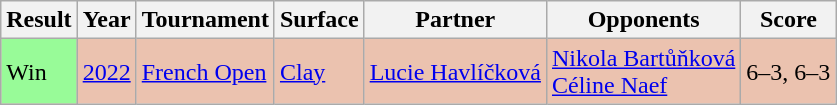<table class="sortable wikitable">
<tr>
<th>Result</th>
<th>Year</th>
<th>Tournament</th>
<th>Surface</th>
<th>Partner</th>
<th>Opponents</th>
<th class=unsortable>Score</th>
</tr>
<tr style=background:#ebc2af>
<td style=background:#98fb98>Win</td>
<td><a href='#'>2022</a></td>
<td><a href='#'>French Open</a></td>
<td><a href='#'>Clay</a></td>
<td> <a href='#'>Lucie Havlíčková</a></td>
<td> <a href='#'>Nikola Bartůňková</a> <br>  <a href='#'>Céline Naef</a></td>
<td>6–3, 6–3</td>
</tr>
</table>
